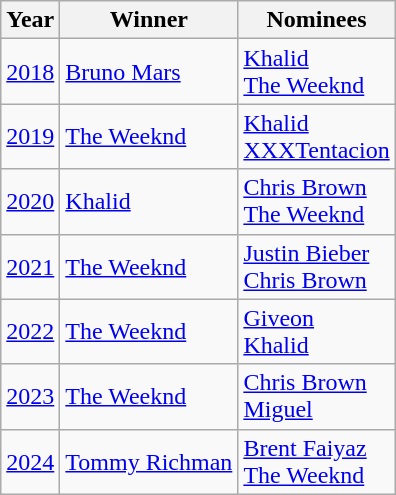<table class="wikitable">
<tr>
<th>Year</th>
<th>Winner</th>
<th>Nominees</th>
</tr>
<tr>
<td><a href='#'>2018</a></td>
<td><a href='#'>Bruno Mars</a></td>
<td><a href='#'>Khalid</a><br><a href='#'>The Weeknd</a></td>
</tr>
<tr>
<td><a href='#'>2019</a></td>
<td><a href='#'>The Weeknd</a></td>
<td><a href='#'>Khalid</a><br><a href='#'>XXXTentacion</a></td>
</tr>
<tr>
<td><a href='#'>2020</a></td>
<td><a href='#'>Khalid</a></td>
<td><a href='#'>Chris Brown</a><br><a href='#'>The Weeknd</a></td>
</tr>
<tr>
<td><a href='#'>2021</a></td>
<td><a href='#'>The Weeknd</a></td>
<td><a href='#'>Justin Bieber</a><br><a href='#'>Chris Brown</a></td>
</tr>
<tr>
<td><a href='#'>2022</a></td>
<td><a href='#'>The Weeknd</a></td>
<td><a href='#'>Giveon</a><br><a href='#'>Khalid</a></td>
</tr>
<tr>
<td><a href='#'>2023</a></td>
<td><a href='#'>The Weeknd</a></td>
<td><a href='#'>Chris Brown</a><br><a href='#'>Miguel</a></td>
</tr>
<tr>
<td><a href='#'>2024</a></td>
<td><a href='#'>Tommy Richman</a></td>
<td><a href='#'>Brent Faiyaz</a><br><a href='#'>The Weeknd</a></td>
</tr>
</table>
